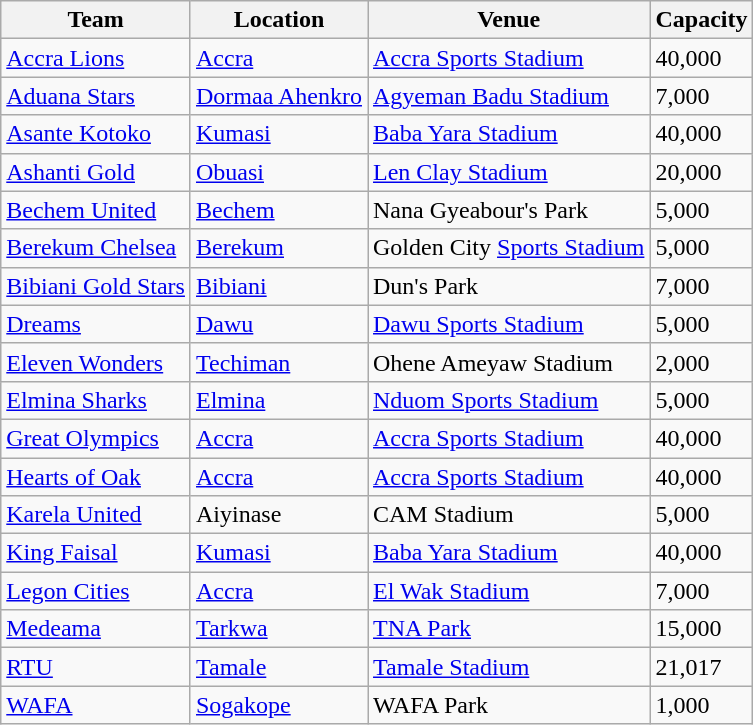<table class="wikitable sortable">
<tr>
<th>Team</th>
<th>Location</th>
<th>Venue</th>
<th>Capacity</th>
</tr>
<tr>
<td><a href='#'>Accra Lions</a></td>
<td><a href='#'>Accra</a></td>
<td><a href='#'>Accra Sports Stadium</a></td>
<td>40,000</td>
</tr>
<tr>
<td><a href='#'>Aduana Stars</a></td>
<td><a href='#'>Dormaa Ahenkro</a></td>
<td><a href='#'>Agyeman Badu Stadium</a></td>
<td>7,000</td>
</tr>
<tr>
<td><a href='#'>Asante Kotoko</a></td>
<td><a href='#'>Kumasi</a></td>
<td><a href='#'>Baba Yara Stadium</a></td>
<td>40,000</td>
</tr>
<tr>
<td><a href='#'>Ashanti Gold</a></td>
<td><a href='#'>Obuasi</a></td>
<td><a href='#'>Len Clay Stadium</a></td>
<td>20,000</td>
</tr>
<tr>
<td><a href='#'>Bechem United</a></td>
<td><a href='#'>Bechem</a></td>
<td>Nana Gyeabour's Park</td>
<td>5,000</td>
</tr>
<tr>
<td><a href='#'>Berekum Chelsea</a></td>
<td><a href='#'>Berekum</a></td>
<td>Golden City <a href='#'>Sports Stadium</a></td>
<td>5,000</td>
</tr>
<tr>
<td><a href='#'>Bibiani Gold Stars</a></td>
<td><a href='#'>Bibiani</a></td>
<td>Dun's Park</td>
<td>7,000</td>
</tr>
<tr>
<td><a href='#'>Dreams</a></td>
<td><a href='#'>Dawu</a></td>
<td><a href='#'>Dawu Sports Stadium</a></td>
<td>5,000</td>
</tr>
<tr>
<td><a href='#'>Eleven Wonders</a></td>
<td><a href='#'>Techiman</a></td>
<td>Ohene Ameyaw Stadium</td>
<td>2,000</td>
</tr>
<tr>
<td><a href='#'>Elmina Sharks</a></td>
<td><a href='#'>Elmina</a></td>
<td><a href='#'>Nduom Sports Stadium</a></td>
<td>5,000</td>
</tr>
<tr>
<td><a href='#'>Great Olympics</a></td>
<td><a href='#'>Accra</a></td>
<td><a href='#'>Accra Sports Stadium</a></td>
<td>40,000</td>
</tr>
<tr>
<td><a href='#'>Hearts of Oak</a></td>
<td><a href='#'>Accra</a></td>
<td><a href='#'>Accra Sports Stadium</a></td>
<td>40,000</td>
</tr>
<tr>
<td><a href='#'>Karela United</a></td>
<td>Aiyinase</td>
<td>CAM Stadium</td>
<td>5,000</td>
</tr>
<tr>
<td><a href='#'>King Faisal</a></td>
<td><a href='#'>Kumasi</a></td>
<td><a href='#'>Baba Yara Stadium</a></td>
<td>40,000</td>
</tr>
<tr>
<td><a href='#'>Legon Cities</a></td>
<td><a href='#'>Accra</a></td>
<td><a href='#'>El Wak Stadium</a></td>
<td>7,000</td>
</tr>
<tr>
<td><a href='#'>Medeama</a></td>
<td><a href='#'>Tarkwa</a></td>
<td><a href='#'>TNA Park</a></td>
<td>15,000</td>
</tr>
<tr>
<td><a href='#'>RTU</a></td>
<td><a href='#'>Tamale</a></td>
<td><a href='#'>Tamale Stadium</a></td>
<td>21,017</td>
</tr>
<tr>
<td><a href='#'>WAFA</a></td>
<td><a href='#'>Sogakope</a></td>
<td>WAFA Park</td>
<td>1,000</td>
</tr>
</table>
